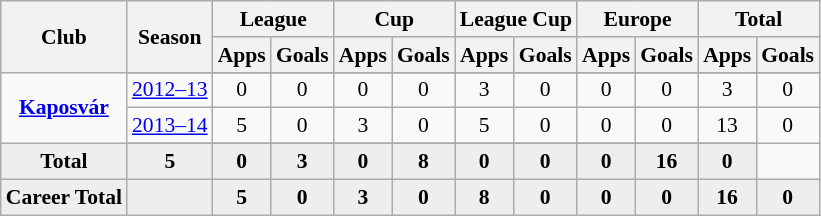<table class="wikitable" style="font-size:90%; text-align: center;">
<tr>
<th rowspan="2">Club</th>
<th rowspan="2">Season</th>
<th colspan="2">League</th>
<th colspan="2">Cup</th>
<th colspan="2">League Cup</th>
<th colspan="2">Europe</th>
<th colspan="2">Total</th>
</tr>
<tr>
<th>Apps</th>
<th>Goals</th>
<th>Apps</th>
<th>Goals</th>
<th>Apps</th>
<th>Goals</th>
<th>Apps</th>
<th>Goals</th>
<th>Apps</th>
<th>Goals</th>
</tr>
<tr ||-||-||-|->
<td rowspan="4" valign="center"><strong><a href='#'>Kaposvár</a></strong></td>
</tr>
<tr>
<td><a href='#'>2012–13</a></td>
<td>0</td>
<td>0</td>
<td>0</td>
<td>0</td>
<td>3</td>
<td>0</td>
<td>0</td>
<td>0</td>
<td>3</td>
<td>0</td>
</tr>
<tr>
<td><a href='#'>2013–14</a></td>
<td>5</td>
<td>0</td>
<td>3</td>
<td>0</td>
<td>5</td>
<td>0</td>
<td>0</td>
<td>0</td>
<td>13</td>
<td>0</td>
</tr>
<tr>
</tr>
<tr style="font-weight:bold; background-color:#eeeeee;">
<td>Total</td>
<td>5</td>
<td>0</td>
<td>3</td>
<td>0</td>
<td>8</td>
<td>0</td>
<td>0</td>
<td>0</td>
<td>16</td>
<td>0</td>
</tr>
<tr style="font-weight:bold; background-color:#eeeeee;">
<td rowspan="1" valign="top"><strong>Career Total</strong></td>
<td></td>
<td><strong>5</strong></td>
<td><strong>0</strong></td>
<td><strong>3</strong></td>
<td><strong>0</strong></td>
<td><strong>8</strong></td>
<td><strong>0</strong></td>
<td><strong>0</strong></td>
<td><strong>0</strong></td>
<td><strong>16</strong></td>
<td><strong>0</strong></td>
</tr>
</table>
